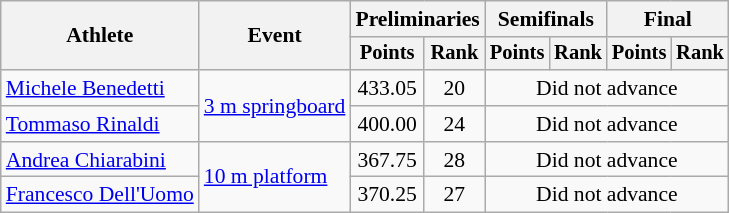<table class="wikitable" style="font-size:90%">
<tr>
<th rowspan="2">Athlete</th>
<th rowspan="2">Event</th>
<th colspan=2>Preliminaries</th>
<th colspan=2>Semifinals</th>
<th colspan=2>Final</th>
</tr>
<tr style="font-size:95%">
<th>Points</th>
<th>Rank</th>
<th>Points</th>
<th>Rank</th>
<th>Points</th>
<th>Rank</th>
</tr>
<tr align=center>
<td align=left><a href='#'>Michele Benedetti</a></td>
<td align=left rowspan=2><a href='#'>3 m springboard</a></td>
<td>433.05</td>
<td>20</td>
<td colspan=4>Did not advance</td>
</tr>
<tr align=center>
<td align=left><a href='#'>Tommaso Rinaldi</a></td>
<td>400.00</td>
<td>24</td>
<td colspan=4>Did not advance</td>
</tr>
<tr align=center>
<td align=left><a href='#'>Andrea Chiarabini</a></td>
<td align=left rowspan=2><a href='#'>10 m platform</a></td>
<td>367.75</td>
<td>28</td>
<td colspan=4>Did not advance</td>
</tr>
<tr align=center>
<td align=left><a href='#'>Francesco Dell'Uomo</a></td>
<td>370.25</td>
<td>27</td>
<td colspan=4>Did not advance</td>
</tr>
</table>
